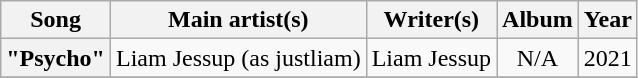<table class="wikitable plainrowheaders" style="text-align:center;">
<tr>
<th scope="col">Song</th>
<th scope="col">Main artist(s)</th>
<th scope="col" class="unsortable">Writer(s)</th>
<th scope="col">Album</th>
<th scope="col">Year</th>
</tr>
<tr>
<th scope="row">"Psycho"</th>
<td rowspan="1">Liam Jessup (as justliam)</td>
<td>Liam Jessup</td>
<td>N/A</td>
<td>2021</td>
</tr>
<tr>
</tr>
</table>
